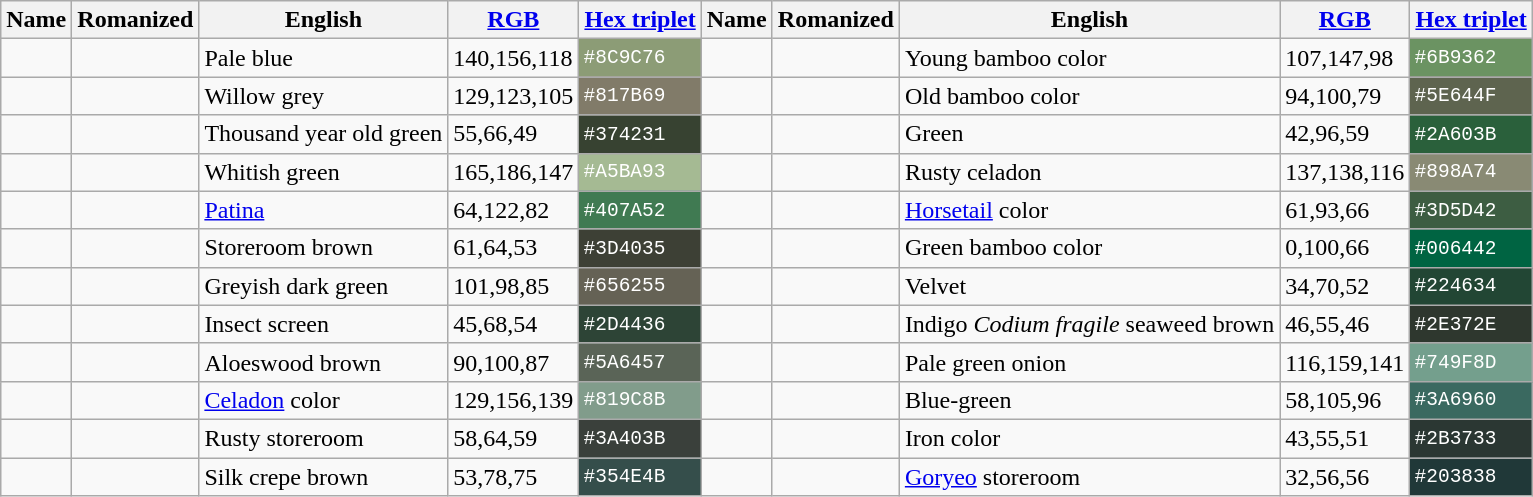<table class="wikitable">
<tr>
<th>Name</th>
<th>Romanized</th>
<th>English</th>
<th><a href='#'>RGB</a></th>
<th><a href='#'>Hex triplet</a></th>
<th>Name</th>
<th>Romanized</th>
<th>English</th>
<th><a href='#'>RGB</a></th>
<th><a href='#'>Hex triplet</a></th>
</tr>
<tr>
<td></td>
<td></td>
<td>Pale blue</td>
<td>140,156,118</td>
<td style="background:#8C9C76; color:#ffffff; font-family:monospace;">#8C9C76</td>
<td></td>
<td></td>
<td>Young bamboo color</td>
<td>107,147,98</td>
<td style="background:#6B9362; color:#ffffff; font-family:monospace;">#6B9362</td>
</tr>
<tr>
<td></td>
<td></td>
<td>Willow grey</td>
<td>129,123,105</td>
<td style="background:#817B69; color:#ffffff; font-family:monospace;">#817B69</td>
<td></td>
<td></td>
<td>Old bamboo color</td>
<td>94,100,79</td>
<td style="background:#5E644F; color:#ffffff; font-family:monospace;">#5E644F</td>
</tr>
<tr>
<td></td>
<td></td>
<td>Thousand year old green</td>
<td>55,66,49</td>
<td style="background:#374231; color:#ffffff; font-family:monospace;">#374231</td>
<td></td>
<td></td>
<td>Green</td>
<td>42,96,59</td>
<td style="background:#2A603B; color:#ffffff; font-family:monospace;">#2A603B</td>
</tr>
<tr>
<td></td>
<td></td>
<td>Whitish green</td>
<td>165,186,147</td>
<td style="background:#A5BA93; color:#ffffff; font-family:monospace;">#A5BA93</td>
<td></td>
<td></td>
<td>Rusty celadon</td>
<td>137,138,116</td>
<td style="background:#898A74; color:#ffffff; font-family:monospace;">#898A74</td>
</tr>
<tr>
<td></td>
<td></td>
<td><a href='#'>Patina</a></td>
<td>64,122,82</td>
<td style="background:#407A52; color:#ffffff; font-family:monospace;">#407A52</td>
<td></td>
<td></td>
<td><a href='#'>Horsetail</a> color</td>
<td>61,93,66</td>
<td style="background:#3D5D42; color:#ffffff; font-family:monospace;">#3D5D42</td>
</tr>
<tr>
<td></td>
<td></td>
<td>Storeroom brown</td>
<td>61,64,53</td>
<td style="background:#3D4035; color:#ffffff; font-family:monospace;">#3D4035</td>
<td></td>
<td></td>
<td>Green bamboo color</td>
<td>0,100,66</td>
<td style="background:#006442; color:#ffffff; font-family:monospace;">#006442</td>
</tr>
<tr>
<td></td>
<td></td>
<td>Greyish dark green</td>
<td>101,98,85</td>
<td style="background:#656255; color:#ffffff; font-family:monospace;">#656255</td>
<td></td>
<td></td>
<td>Velvet</td>
<td>34,70,52</td>
<td style="background:#224634; color:#ffffff; font-family:monospace;">#224634</td>
</tr>
<tr>
<td></td>
<td></td>
<td>Insect screen</td>
<td>45,68,54</td>
<td style="background:#2D4436; color:#ffffff; font-family:monospace;">#2D4436</td>
<td></td>
<td></td>
<td>Indigo <em>Codium fragile</em> seaweed brown</td>
<td>46,55,46</td>
<td style="background:#2E372E; color:#ffffff; font-family:monospace;">#2E372E</td>
</tr>
<tr>
<td></td>
<td></td>
<td>Aloeswood brown</td>
<td>90,100,87</td>
<td style="background:#5A6457; color:#ffffff; font-family:monospace;">#5A6457</td>
<td></td>
<td></td>
<td>Pale green onion</td>
<td>116,159,141</td>
<td style="background:#749F8D; color:#ffffff; font-family:monospace;">#749F8D</td>
</tr>
<tr>
<td></td>
<td></td>
<td><a href='#'>Celadon</a> color</td>
<td>129,156,139</td>
<td style="background:#819C8B; color:#ffffff; font-family:monospace;">#819C8B</td>
<td></td>
<td></td>
<td>Blue-green</td>
<td>58,105,96</td>
<td style="background:#3A6960; color:#ffffff; font-family:monospace;">#3A6960</td>
</tr>
<tr>
<td></td>
<td></td>
<td>Rusty storeroom</td>
<td>58,64,59</td>
<td style="background:#3A403B; color:#ffffff; font-family:monospace;">#3A403B</td>
<td></td>
<td></td>
<td>Iron color</td>
<td>43,55,51</td>
<td style="background:#2B3733; color:#ffffff; font-family:monospace;">#2B3733</td>
</tr>
<tr>
<td></td>
<td></td>
<td>Silk crepe brown</td>
<td>53,78,75</td>
<td style="background:#354E4B; color:#ffffff; font-family:monospace;">#354E4B</td>
<td></td>
<td></td>
<td><a href='#'>Goryeo</a> storeroom</td>
<td>32,56,56</td>
<td style="background:#203838; color:#ffffff; font-family:monospace;">#203838</td>
</tr>
</table>
